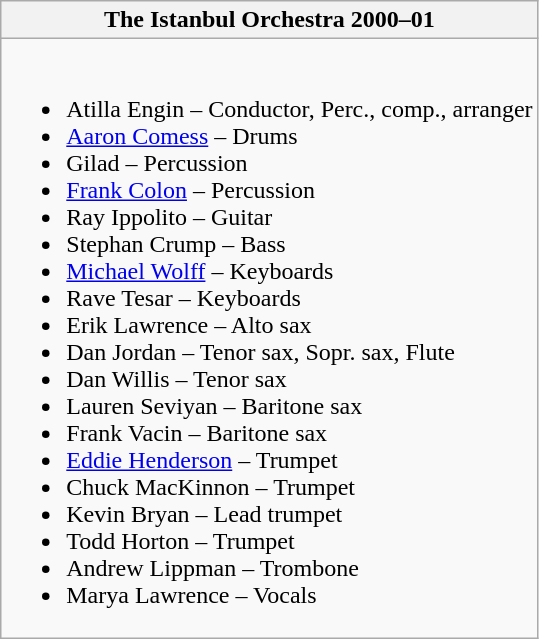<table class="wikitable">
<tr>
<th>The Istanbul Orchestra 2000–01</th>
</tr>
<tr>
<td><br><ul><li>Atilla Engin – Conductor, Perc., comp., arranger</li><li><a href='#'>Aaron Comess</a> – Drums</li><li>Gilad – Percussion</li><li><a href='#'>Frank Colon</a> – Percussion</li><li>Ray Ippolito – Guitar</li><li>Stephan Crump – Bass</li><li><a href='#'>Michael Wolff</a> – Keyboards</li><li>Rave Tesar – Keyboards</li><li>Erik Lawrence – Alto sax</li><li>Dan Jordan – Tenor sax, Sopr. sax, Flute</li><li>Dan Willis – Tenor sax</li><li>Lauren Seviyan – Baritone sax</li><li>Frank Vacin – Baritone sax</li><li><a href='#'>Eddie Henderson</a> – Trumpet</li><li>Chuck MacKinnon – Trumpet</li><li>Kevin Bryan – Lead trumpet</li><li>Todd Horton – Trumpet</li><li>Andrew Lippman – Trombone</li><li>Marya Lawrence – Vocals</li></ul></td>
</tr>
</table>
